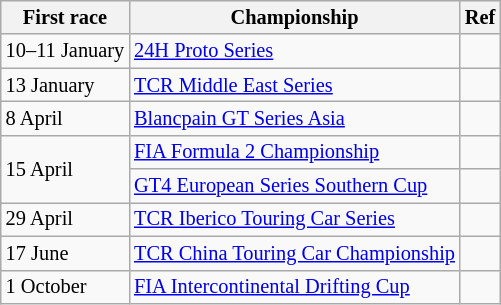<table class="wikitable" style="font-size: 85%">
<tr>
<th>First race</th>
<th>Championship</th>
<th>Ref</th>
</tr>
<tr>
<td>10–11 January</td>
<td><a href='#'>24H Proto Series</a></td>
<td></td>
</tr>
<tr>
<td>13 January</td>
<td><a href='#'>TCR Middle East Series</a></td>
<td></td>
</tr>
<tr>
<td>8 April</td>
<td><a href='#'>Blancpain GT Series Asia</a></td>
<td></td>
</tr>
<tr>
<td rowspan=2>15 April</td>
<td><a href='#'>FIA Formula 2 Championship</a></td>
<td></td>
</tr>
<tr>
<td><a href='#'>GT4 European Series Southern Cup</a></td>
<td></td>
</tr>
<tr>
<td>29 April</td>
<td><a href='#'>TCR Iberico Touring Car Series</a></td>
<td></td>
</tr>
<tr>
<td>17 June</td>
<td><a href='#'>TCR China Touring Car Championship</a></td>
<td></td>
</tr>
<tr>
<td>1 October</td>
<td><a href='#'>FIA Intercontinental Drifting Cup</a></td>
<td></td>
</tr>
</table>
